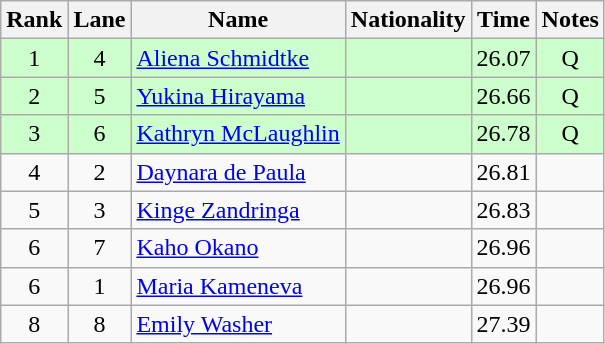<table class="wikitable sortable" style="text-align:center">
<tr>
<th>Rank</th>
<th>Lane</th>
<th>Name</th>
<th>Nationality</th>
<th>Time</th>
<th>Notes</th>
</tr>
<tr bgcolor=ccffcc>
<td>1</td>
<td>4</td>
<td align=left><a href='#'>Aliena Schmidtke</a></td>
<td align="left"></td>
<td>26.07</td>
<td>Q</td>
</tr>
<tr bgcolor=ccffcc>
<td>2</td>
<td>5</td>
<td align=left><a href='#'>Yukina Hirayama</a></td>
<td align="left"></td>
<td>26.66</td>
<td>Q</td>
</tr>
<tr bgcolor=ccffcc>
<td>3</td>
<td>6</td>
<td align=left><a href='#'>Kathryn McLaughlin</a></td>
<td align="left"></td>
<td>26.78</td>
<td>Q</td>
</tr>
<tr>
<td>4</td>
<td>2</td>
<td align=left><a href='#'>Daynara de Paula</a></td>
<td align="left"></td>
<td>26.81</td>
<td></td>
</tr>
<tr>
<td>5</td>
<td>3</td>
<td align=left><a href='#'>Kinge Zandringa</a></td>
<td align="left"></td>
<td>26.83</td>
<td></td>
</tr>
<tr>
<td>6</td>
<td>7</td>
<td align=left><a href='#'>Kaho Okano</a></td>
<td align="left"></td>
<td>26.96</td>
<td></td>
</tr>
<tr>
<td>6</td>
<td>1</td>
<td align=left><a href='#'>Maria Kameneva</a></td>
<td align="left"></td>
<td>26.96</td>
<td></td>
</tr>
<tr>
<td>8</td>
<td>8</td>
<td align=left><a href='#'>Emily Washer</a></td>
<td align="left"></td>
<td>27.39</td>
<td></td>
</tr>
</table>
